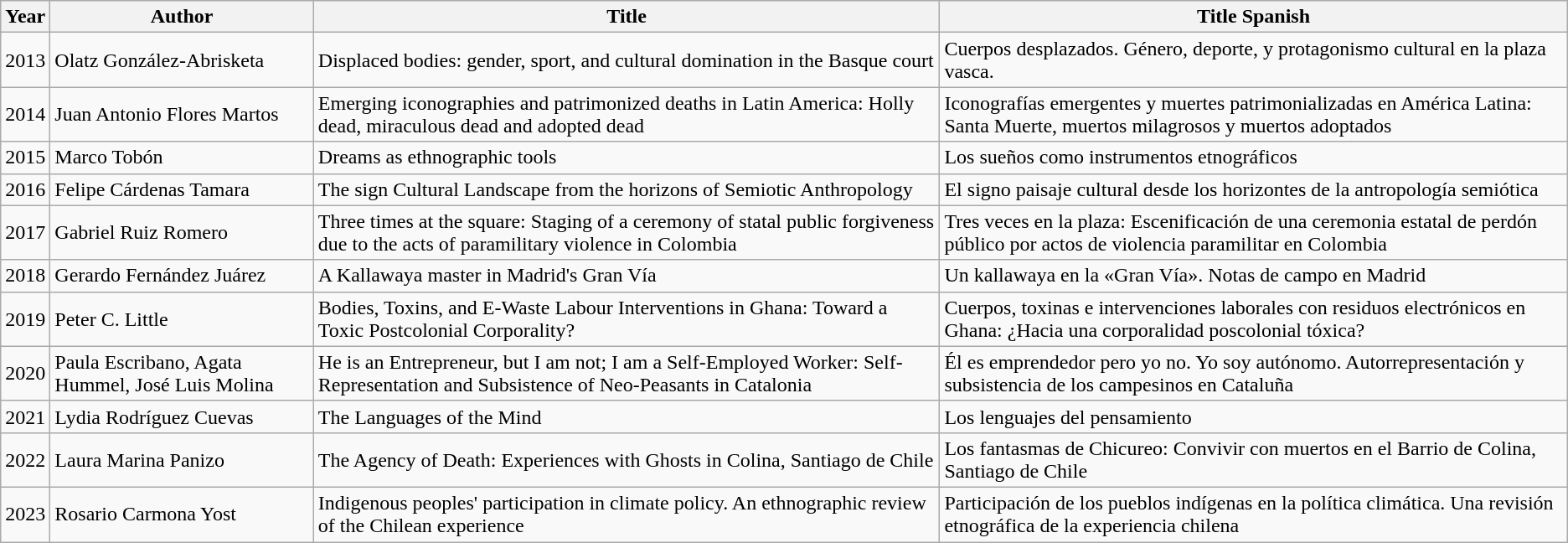<table class="wikitable sortable">
<tr>
<th>Year</th>
<th>Author</th>
<th>Title</th>
<th>Title Spanish</th>
</tr>
<tr>
<td>2013</td>
<td>Olatz González-Abrisketa</td>
<td>Displaced bodies: gender, sport, and cultural domination in the Basque court</td>
<td>Cuerpos desplazados. Género, deporte, y protagonismo cultural en la plaza vasca.</td>
</tr>
<tr>
<td>2014</td>
<td>Juan Antonio Flores Martos</td>
<td>Emerging iconographies and patrimonized deaths in Latin America: Holly dead, miraculous dead and adopted dead</td>
<td>Iconografías emergentes y muertes patrimonializadas en América Latina: Santa Muerte, muertos milagrosos y muertos adoptados</td>
</tr>
<tr>
<td>2015</td>
<td>Marco Tobón</td>
<td>Dreams as ethnographic tools</td>
<td>Los sueños como instrumentos etnográficos</td>
</tr>
<tr>
<td>2016</td>
<td>Felipe Cárdenas Tamara</td>
<td>The sign Cultural Landscape from the horizons of Semiotic Anthropology</td>
<td>El signo paisaje cultural desde los horizontes de la antropología semiótica</td>
</tr>
<tr>
<td>2017</td>
<td>Gabriel Ruiz Romero</td>
<td>Three times at the square: Staging of a ceremony of statal public forgiveness due to the acts of paramilitary violence in Colombia</td>
<td>Tres veces en la plaza: Escenificación de una ceremonia estatal de perdón público por actos de violencia paramilitar en Colombia</td>
</tr>
<tr>
<td>2018</td>
<td>Gerardo Fernández Juárez</td>
<td>A Kallawaya master in Madrid's Gran Vía</td>
<td>Un kallawaya en la «Gran Vía». Notas de campo en Madrid</td>
</tr>
<tr>
<td>2019</td>
<td>Peter C. Little</td>
<td>Bodies, Toxins, and E-Waste Labour Interventions in Ghana: Toward a Toxic Postcolonial Corporality?</td>
<td>Cuerpos, toxinas e intervenciones laborales con residuos electrónicos en Ghana: ¿Hacia una corporalidad poscolonial tóxica?</td>
</tr>
<tr>
<td>2020</td>
<td>Paula Escribano, Agata Hummel, José Luis Molina</td>
<td>He is an Entrepreneur, but I am not; I am a Self-Employed Worker: Self-Representation and Subsistence of Neo-Peasants in Catalonia</td>
<td>Él es emprendedor pero yo no. Yo soy autónomo. Autorrepresentación y subsistencia de los campesinos en Cataluña</td>
</tr>
<tr>
<td>2021</td>
<td>Lydia Rodríguez Cuevas</td>
<td>The Languages of the Mind</td>
<td>Los lenguajes del pensamiento</td>
</tr>
<tr>
<td>2022</td>
<td>Laura Marina Panizo</td>
<td>The Agency of Death: Experiences with Ghosts in Colina, Santiago de Chile</td>
<td>Los fantasmas de Chicureo: Convivir con muertos en el Barrio de Colina, Santiago de Chile</td>
</tr>
<tr>
<td>2023</td>
<td>Rosario Carmona Yost</td>
<td>Indigenous peoples' participation in climate policy. An ethnographic review of the Chilean experience</td>
<td>Participación de los pueblos indígenas en la política climática. Una revisión etnográfica de la experiencia chilena</td>
</tr>
</table>
